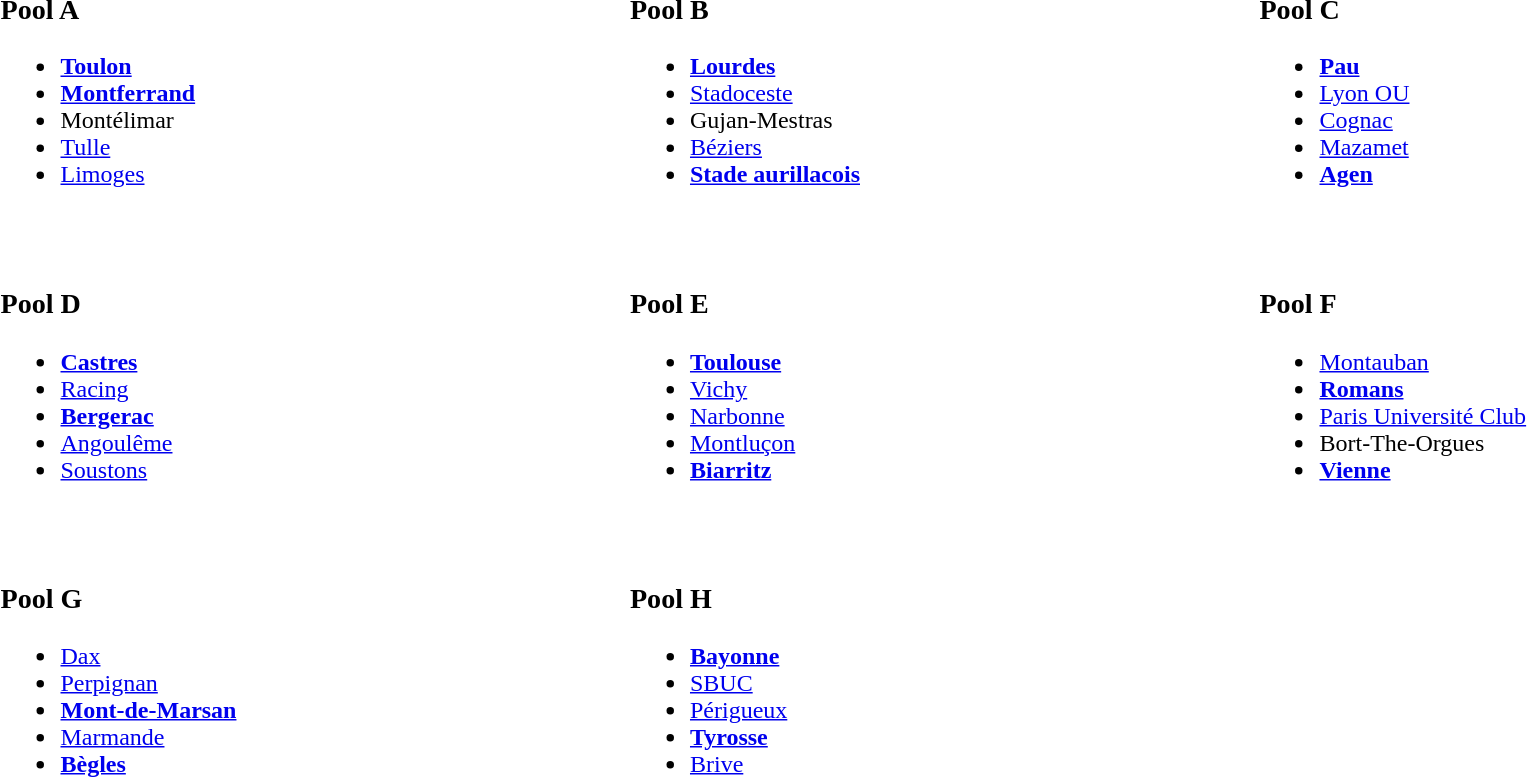<table width="100%" align="center" border="0" cellpadding="4" cellspacing="5">
<tr valign="top" align="left">
<td width="33%"><br><h3>Pool A</h3><ul><li><strong><a href='#'>Toulon</a></strong></li><li><strong><a href='#'>Montferrand</a></strong></li><li>Montélimar</li><li><a href='#'>Tulle</a></li><li><a href='#'>Limoges</a></li></ul></td>
<td width="33%"><br><h3>Pool B</h3><ul><li><strong><a href='#'>Lourdes</a></strong></li><li><a href='#'>Stadoceste</a></li><li>Gujan-Mestras</li><li><a href='#'>Béziers</a></li><li><strong><a href='#'>Stade aurillacois</a></strong></li></ul></td>
<td width="33%"><br><h3>Pool C</h3><ul><li><strong><a href='#'>Pau</a></strong></li><li><a href='#'>Lyon OU</a></li><li><a href='#'>Cognac</a></li><li><a href='#'>Mazamet</a></li><li><strong><a href='#'>Agen</a></strong></li></ul></td>
</tr>
<tr valign="top" align="left">
<td width="33%"><br><h3>Pool D</h3><ul><li><strong><a href='#'>Castres</a></strong></li><li><a href='#'>Racing</a></li><li><strong><a href='#'>Bergerac</a></strong></li><li><a href='#'>Angoulême</a></li><li><a href='#'>Soustons</a></li></ul></td>
<td width="33%"><br><h3>Pool E</h3><ul><li><strong><a href='#'>Toulouse</a></strong></li><li><a href='#'>Vichy</a></li><li><a href='#'>Narbonne</a></li><li><a href='#'>Montluçon</a></li><li><strong><a href='#'>Biarritz</a> </strong></li></ul></td>
<td width="33%"><br><h3>Pool F</h3><ul><li><a href='#'>Montauban</a></li><li><strong><a href='#'>Romans</a></strong></li><li><a href='#'>Paris Université Club</a></li><li>Bort-The-Orgues</li><li><strong><a href='#'>Vienne</a></strong></li></ul></td>
</tr>
<tr valign="top" align="left">
<td width="33%"><br><h3>Pool G</h3><ul><li><a href='#'>Dax</a></li><li><a href='#'>Perpignan</a></li><li><strong><a href='#'>Mont-de-Marsan</a></strong></li><li><a href='#'>Marmande</a></li><li><strong><a href='#'>Bègles</a></strong></li></ul></td>
<td width="33%"><br><h3>Pool H</h3><ul><li><strong><a href='#'>Bayonne</a></strong></li><li><a href='#'>SBUC</a></li><li><a href='#'>Périgueux</a></li><li><strong><a href='#'>Tyrosse</a></strong></li><li><a href='#'>Brive</a></li></ul></td>
<td width="33%"></td>
</tr>
</table>
